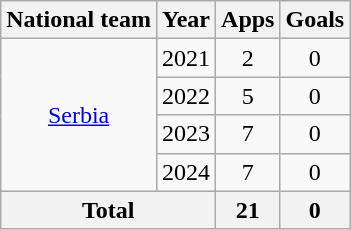<table class="wikitable" style="text-align:center">
<tr>
<th>National team</th>
<th>Year</th>
<th>Apps</th>
<th>Goals</th>
</tr>
<tr>
<td rowspan="4"><a href='#'>Serbia</a></td>
<td>2021</td>
<td>2</td>
<td>0</td>
</tr>
<tr>
<td>2022</td>
<td>5</td>
<td>0</td>
</tr>
<tr>
<td>2023</td>
<td>7</td>
<td>0</td>
</tr>
<tr>
<td>2024</td>
<td>7</td>
<td>0</td>
</tr>
<tr>
<th colspan="2">Total</th>
<th>21</th>
<th>0</th>
</tr>
</table>
